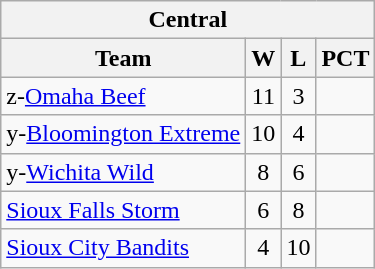<table class="wikitable" style="text-align:center">
<tr>
<th colspan=4>Central</th>
</tr>
<tr>
<th>Team</th>
<th>W</th>
<th>L</th>
<th>PCT</th>
</tr>
<tr>
<td align=left>z-<a href='#'>Omaha Beef</a></td>
<td>11</td>
<td>3</td>
<td></td>
</tr>
<tr>
<td align=left>y-<a href='#'>Bloomington Extreme</a></td>
<td>10</td>
<td>4</td>
<td></td>
</tr>
<tr>
<td align=left>y-<a href='#'>Wichita Wild</a></td>
<td>8</td>
<td>6</td>
<td></td>
</tr>
<tr>
<td align=left><a href='#'>Sioux Falls Storm</a></td>
<td>6</td>
<td>8</td>
<td></td>
</tr>
<tr>
<td align=left><a href='#'>Sioux City Bandits</a></td>
<td>4</td>
<td>10</td>
<td></td>
</tr>
</table>
